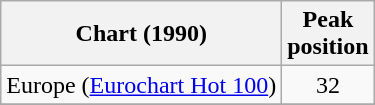<table class="wikitable sortable">
<tr>
<th>Chart (1990)</th>
<th>Peak<br>position</th>
</tr>
<tr>
<td>Europe (<a href='#'>Eurochart Hot 100</a>)</td>
<td style="text-align:center;">32</td>
</tr>
<tr>
</tr>
<tr>
</tr>
<tr>
</tr>
<tr>
</tr>
</table>
